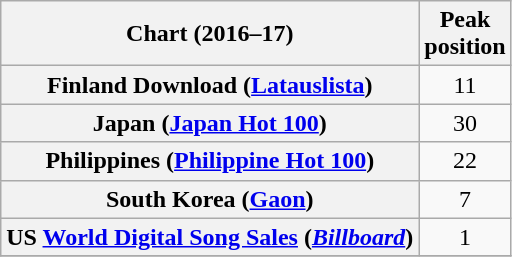<table class="wikitable plainrowheaders sortable" style="text-align:center">
<tr>
<th scope="col">Chart (2016–17)</th>
<th scope="col">Peak<br>position</th>
</tr>
<tr>
<th scope="row">Finland Download (<a href='#'>Latauslista</a>)</th>
<td>11</td>
</tr>
<tr>
<th scope="row">Japan (<a href='#'>Japan Hot 100</a>)</th>
<td>30</td>
</tr>
<tr>
<th scope="row">Philippines (<a href='#'>Philippine Hot 100</a>)</th>
<td>22</td>
</tr>
<tr>
<th scope="row">South Korea (<a href='#'>Gaon</a>)</th>
<td>7</td>
</tr>
<tr>
<th scope="row">US <a href='#'>World Digital Song Sales</a> (<a href='#'><em>Billboard</em></a>)</th>
<td>1</td>
</tr>
<tr>
</tr>
</table>
